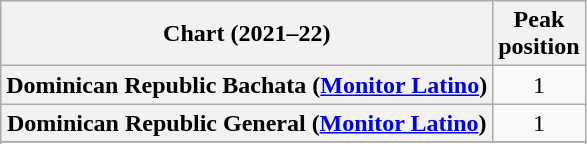<table class="wikitable sortable plainrowheaders" style="text-align:center;">
<tr>
<th scope="col">Chart (2021–22)</th>
<th scope="col">Peak<br>position</th>
</tr>
<tr>
<th scope="row">Dominican Republic Bachata (<a href='#'>Monitor Latino</a>)</th>
<td align=center>1</td>
</tr>
<tr>
<th scope="row">Dominican Republic General (<a href='#'>Monitor Latino</a>)</th>
<td align=center>1</td>
</tr>
<tr>
</tr>
<tr>
</tr>
</table>
